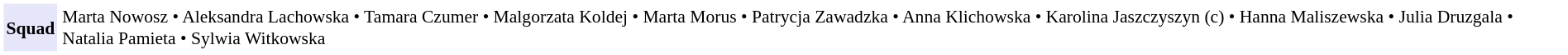<table cellpadding="2" style="border: 1px solid white; font-size:90%;">
<tr>
<td style="text-align:right;" bgcolor="lavender"><strong>Squad</strong></td>
<td style="text-align:left;">Marta Nowosz • Aleksandra Lachowska • Tamara Czumer • Malgorzata Koldej • Marta Morus • Patrycja Zawadzka • Anna Klichowska • Karolina Jaszczyszyn (c) • Hanna Maliszewska • Julia Druzgala • Natalia Pamieta • Sylwia Witkowska</td>
</tr>
</table>
